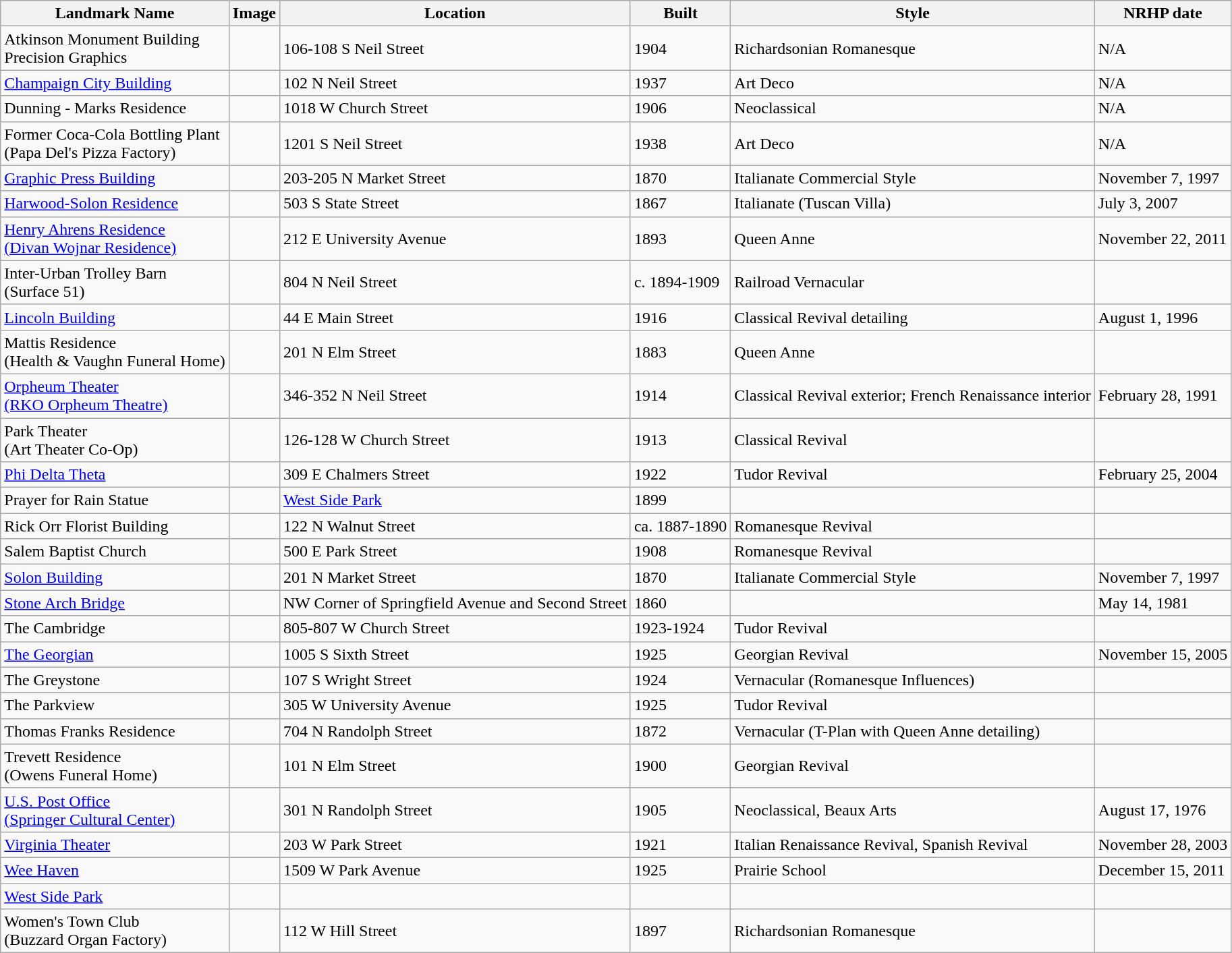<table class="wikitable sortable">
<tr>
<th>Landmark Name</th>
<th>Image</th>
<th>Location</th>
<th>Built</th>
<th>Style</th>
<th>NRHP date</th>
</tr>
<tr>
<td>Atkinson Monument Building<br>Precision Graphics</td>
<td></td>
<td>106-108 S Neil Street</td>
<td>1904</td>
<td>Richardsonian Romanesque</td>
<td>N/A</td>
</tr>
<tr>
<td><a href='#'>Champaign City Building</a></td>
<td></td>
<td>102 N Neil Street</td>
<td>1937</td>
<td>Art Deco</td>
<td>N/A</td>
</tr>
<tr>
<td>Dunning - Marks Residence</td>
<td></td>
<td>1018 W Church Street</td>
<td>1906</td>
<td>Neoclassical</td>
<td>N/A</td>
</tr>
<tr>
<td>Former Coca-Cola Bottling Plant<br>(Papa Del's Pizza Factory)</td>
<td></td>
<td>1201 S Neil Street</td>
<td>1938</td>
<td>Art Deco</td>
<td>N/A</td>
</tr>
<tr>
<td><a href='#'>Graphic Press Building</a></td>
<td></td>
<td>203-205 N Market Street</td>
<td>1870</td>
<td>Italianate Commercial Style</td>
<td>November 7, 1997</td>
</tr>
<tr>
<td><a href='#'>Harwood-Solon Residence</a></td>
<td></td>
<td>503 S State Street</td>
<td>1867</td>
<td>Italianate (Tuscan Villa)</td>
<td>July 3, 2007</td>
</tr>
<tr>
<td><a href='#'>Henry Ahrens Residence</a><br><a href='#'>(Divan Wojnar Residence)</a></td>
<td></td>
<td>212 E University Avenue</td>
<td>1893</td>
<td>Queen Anne</td>
<td>November 22, 2011</td>
</tr>
<tr>
<td>Inter-Urban Trolley Barn<br>(Surface 51)</td>
<td></td>
<td>804 N Neil Street</td>
<td>c. 1894-1909</td>
<td>Railroad Vernacular</td>
<td></td>
</tr>
<tr>
<td><a href='#'>Lincoln Building</a></td>
<td></td>
<td>44 E Main Street</td>
<td>1916</td>
<td>Classical Revival detailing</td>
<td>August 1, 1996</td>
</tr>
<tr>
<td>Mattis Residence<br>(Health & Vaughn Funeral Home)</td>
<td></td>
<td>201 N Elm Street</td>
<td>1883</td>
<td>Queen Anne</td>
<td></td>
</tr>
<tr>
<td><a href='#'>Orpheum Theater</a><br><a href='#'>(RKO Orpheum Theatre)</a></td>
<td></td>
<td>346-352 N Neil Street</td>
<td>1914</td>
<td>Classical Revival exterior; French Renaissance interior</td>
<td>February 28, 1991</td>
</tr>
<tr>
<td>Park Theater<br>(Art Theater Co-Op)</td>
<td></td>
<td>126-128 W Church Street</td>
<td>1913</td>
<td>Classical Revival</td>
<td></td>
</tr>
<tr>
<td><a href='#'>Phi Delta Theta</a></td>
<td></td>
<td>309 E Chalmers Street</td>
<td>1922</td>
<td>Tudor Revival</td>
<td>February 25, 2004</td>
</tr>
<tr>
<td>Prayer for Rain Statue</td>
<td></td>
<td><a href='#'>West Side Park</a></td>
<td>1899</td>
<td></td>
<td></td>
</tr>
<tr>
<td>Rick Orr Florist Building</td>
<td></td>
<td>122 N Walnut Street</td>
<td>ca. 1887-1890</td>
<td>Romanesque Revival</td>
<td></td>
</tr>
<tr>
<td>Salem Baptist Church</td>
<td></td>
<td>500 E Park Street</td>
<td>1908</td>
<td>Romanesque Revival</td>
<td></td>
</tr>
<tr>
<td><a href='#'>Solon Building</a></td>
<td></td>
<td>201 N Market Street</td>
<td>1870</td>
<td>Italianate Commercial Style</td>
<td>November 7, 1997</td>
</tr>
<tr>
<td><a href='#'>Stone Arch Bridge</a></td>
<td></td>
<td>NW Corner of Springfield Avenue and Second Street</td>
<td>1860</td>
<td></td>
<td>May 14, 1981</td>
</tr>
<tr>
<td>The Cambridge</td>
<td></td>
<td>805-807 W Church Street</td>
<td>1923-1924</td>
<td>Tudor Revival</td>
<td></td>
</tr>
<tr>
<td><a href='#'>The Georgian</a></td>
<td></td>
<td>1005 S Sixth Street</td>
<td>1925</td>
<td>Georgian Revival</td>
<td>November 15, 2005</td>
</tr>
<tr>
<td>The Greystone</td>
<td></td>
<td>107 S Wright Street</td>
<td>1924</td>
<td>Vernacular (Romanesque Influences)</td>
<td></td>
</tr>
<tr>
<td>The Parkview</td>
<td></td>
<td>305 W University Avenue</td>
<td>1925</td>
<td>Tudor Revival</td>
<td></td>
</tr>
<tr>
<td>Thomas Franks Residence</td>
<td></td>
<td>704 N Randolph Street</td>
<td>1872</td>
<td>Vernacular (T-Plan with Queen Anne detailing)</td>
<td></td>
</tr>
<tr>
<td>Trevett Residence<br>(Owens Funeral Home)</td>
<td></td>
<td>101 N Elm Street</td>
<td>1900</td>
<td>Georgian Revival</td>
<td></td>
</tr>
<tr>
<td><a href='#'>U.S. Post Office</a><br><a href='#'>(Springer Cultural Center)</a></td>
<td></td>
<td>301 N Randolph Street</td>
<td>1905</td>
<td>Neoclassical, Beaux Arts</td>
<td>August 17, 1976</td>
</tr>
<tr>
<td><a href='#'>Virginia Theater</a></td>
<td></td>
<td>203 W Park Street</td>
<td>1921</td>
<td>Italian Renaissance Revival, Spanish Revival</td>
<td>November 28, 2003</td>
</tr>
<tr>
<td><a href='#'>Wee Haven</a></td>
<td></td>
<td>1509 W Park Avenue</td>
<td>1925</td>
<td>Prairie School</td>
<td>December 15, 2011</td>
</tr>
<tr>
<td><a href='#'>West Side Park</a></td>
<td></td>
<td></td>
<td></td>
<td></td>
<td></td>
</tr>
<tr>
<td>Women's Town Club<br>(Buzzard Organ Factory)</td>
<td></td>
<td>112 W Hill Street</td>
<td>1897</td>
<td>Richardsonian Romanesque</td>
<td></td>
</tr>
</table>
